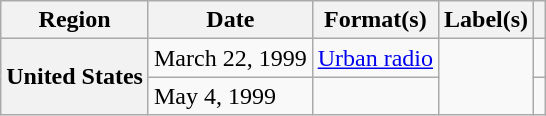<table class="wikitable plainrowheaders">
<tr>
<th scope="col">Region</th>
<th scope="col">Date</th>
<th scope="col">Format(s)</th>
<th scope="col">Label(s)</th>
<th scope="col"></th>
</tr>
<tr>
<th scope="row" rowspan="2">United States</th>
<td>March 22, 1999</td>
<td><a href='#'>Urban radio</a></td>
<td rowspan="2"></td>
<td></td>
</tr>
<tr>
<td>May 4, 1999</td>
<td></td>
<td></td>
</tr>
</table>
